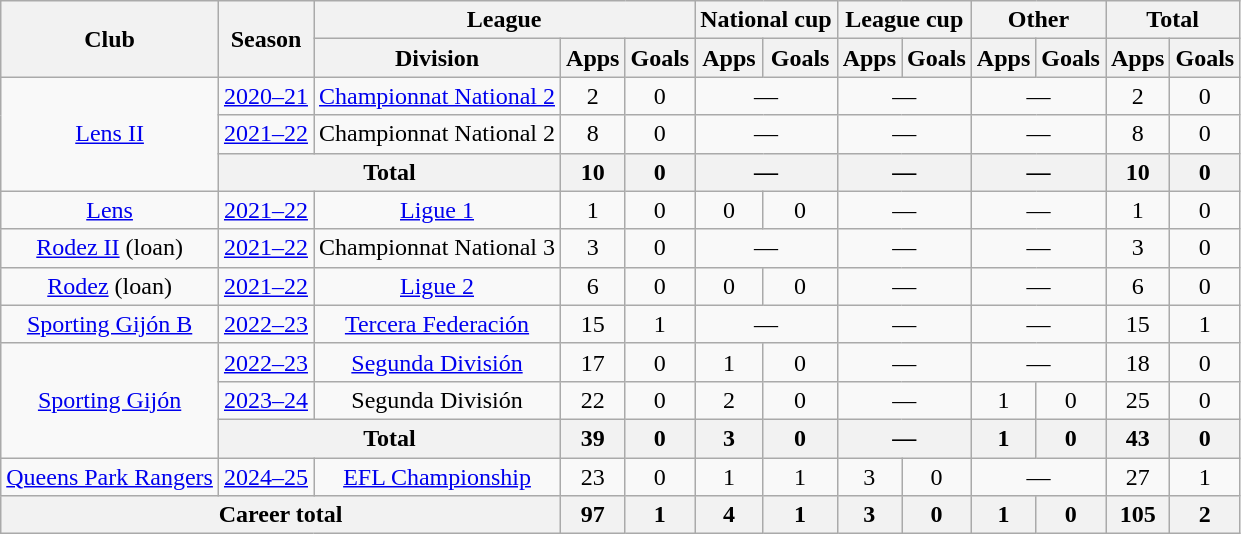<table class="wikitable" style="text-align: center;">
<tr>
<th rowspan="2">Club</th>
<th rowspan="2">Season</th>
<th colspan="3">League</th>
<th colspan="2">National cup</th>
<th colspan="2">League cup</th>
<th colspan="2">Other</th>
<th colspan="2">Total</th>
</tr>
<tr>
<th>Division</th>
<th>Apps</th>
<th>Goals</th>
<th>Apps</th>
<th>Goals</th>
<th>Apps</th>
<th>Goals</th>
<th>Apps</th>
<th>Goals</th>
<th>Apps</th>
<th>Goals</th>
</tr>
<tr>
<td rowspan=3><a href='#'>Lens II</a></td>
<td><a href='#'>2020–21</a></td>
<td><a href='#'>Championnat National 2</a></td>
<td>2</td>
<td>0</td>
<td colspan=2>—</td>
<td colspan=2>—</td>
<td colspan=2>—</td>
<td>2</td>
<td>0</td>
</tr>
<tr>
<td><a href='#'>2021–22</a></td>
<td>Championnat National 2</td>
<td>8</td>
<td>0</td>
<td colspan=2>—</td>
<td colspan=2>—</td>
<td colspan=2>—</td>
<td>8</td>
<td>0</td>
</tr>
<tr>
<th colspan=2>Total</th>
<th>10</th>
<th>0</th>
<th colspan=2>—</th>
<th colspan=2>—</th>
<th colspan=2>—</th>
<th>10</th>
<th>0</th>
</tr>
<tr>
<td><a href='#'>Lens</a></td>
<td><a href='#'>2021–22</a></td>
<td><a href='#'>Ligue 1</a></td>
<td>1</td>
<td>0</td>
<td>0</td>
<td>0</td>
<td colspan=2>—</td>
<td colspan=2>—</td>
<td>1</td>
<td>0</td>
</tr>
<tr>
<td><a href='#'>Rodez II</a> (loan)</td>
<td><a href='#'>2021–22</a></td>
<td>Championnat National 3</td>
<td>3</td>
<td>0</td>
<td colspan=2>—</td>
<td colspan=2>—</td>
<td colspan=2>—</td>
<td>3</td>
<td>0</td>
</tr>
<tr>
<td><a href='#'>Rodez</a> (loan)</td>
<td><a href='#'>2021–22</a></td>
<td><a href='#'>Ligue 2</a></td>
<td>6</td>
<td>0</td>
<td>0</td>
<td>0</td>
<td colspan=2>—</td>
<td colspan=2>—</td>
<td>6</td>
<td>0</td>
</tr>
<tr>
<td><a href='#'>Sporting Gijón B</a></td>
<td><a href='#'>2022–23</a></td>
<td><a href='#'>Tercera Federación</a></td>
<td>15</td>
<td>1</td>
<td colspan=2>—</td>
<td colspan=2>—</td>
<td colspan=2>—</td>
<td>15</td>
<td>1</td>
</tr>
<tr>
<td rowspan=3><a href='#'>Sporting Gijón</a></td>
<td><a href='#'>2022–23</a></td>
<td><a href='#'>Segunda División</a></td>
<td>17</td>
<td>0</td>
<td>1</td>
<td>0</td>
<td colspan=2>—</td>
<td colspan=2>—</td>
<td>18</td>
<td>0</td>
</tr>
<tr>
<td><a href='#'>2023–24</a></td>
<td>Segunda División</td>
<td>22</td>
<td>0</td>
<td>2</td>
<td>0</td>
<td colspan=2>—</td>
<td>1</td>
<td>0</td>
<td>25</td>
<td>0</td>
</tr>
<tr>
<th colspan=2>Total</th>
<th>39</th>
<th>0</th>
<th>3</th>
<th>0</th>
<th colspan=2>—</th>
<th>1</th>
<th>0</th>
<th>43</th>
<th>0</th>
</tr>
<tr>
<td><a href='#'>Queens Park Rangers</a></td>
<td><a href='#'>2024–25</a></td>
<td><a href='#'>EFL Championship</a></td>
<td>23</td>
<td>0</td>
<td>1</td>
<td>1</td>
<td>3</td>
<td>0</td>
<td colspan=2>—</td>
<td>27</td>
<td>1</td>
</tr>
<tr>
<th colspan="3">Career total</th>
<th>97</th>
<th>1</th>
<th>4</th>
<th>1</th>
<th>3</th>
<th>0</th>
<th>1</th>
<th>0</th>
<th>105</th>
<th>2</th>
</tr>
</table>
